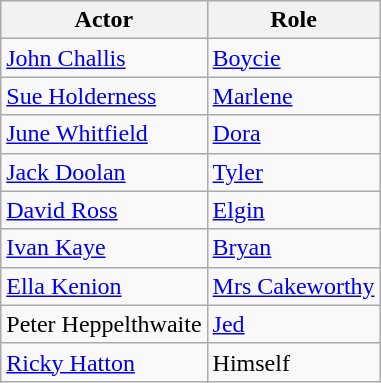<table class="wikitable">
<tr>
<th>Actor</th>
<th>Role</th>
</tr>
<tr>
<td><a href='#'>John Challis</a></td>
<td><a href='#'>Boycie</a></td>
</tr>
<tr>
<td><a href='#'>Sue Holderness</a></td>
<td><a href='#'>Marlene</a></td>
</tr>
<tr>
<td><a href='#'>June Whitfield</a></td>
<td><a href='#'>Dora</a></td>
</tr>
<tr>
<td><a href='#'>Jack Doolan</a></td>
<td><a href='#'>Tyler</a></td>
</tr>
<tr>
<td><a href='#'>David Ross</a></td>
<td><a href='#'>Elgin</a></td>
</tr>
<tr>
<td><a href='#'>Ivan Kaye</a></td>
<td><a href='#'>Bryan</a></td>
</tr>
<tr>
<td><a href='#'>Ella Kenion</a></td>
<td><a href='#'>Mrs Cakeworthy</a></td>
</tr>
<tr>
<td>Peter Heppelthwaite</td>
<td><a href='#'>Jed</a></td>
</tr>
<tr>
<td><a href='#'>Ricky Hatton</a></td>
<td>Himself</td>
</tr>
</table>
